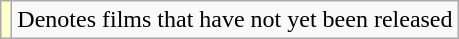<table class="wikitable">
<tr>
<td style="background:#FFFFCC;"></td>
<td>Denotes films that have not yet been released</td>
</tr>
</table>
